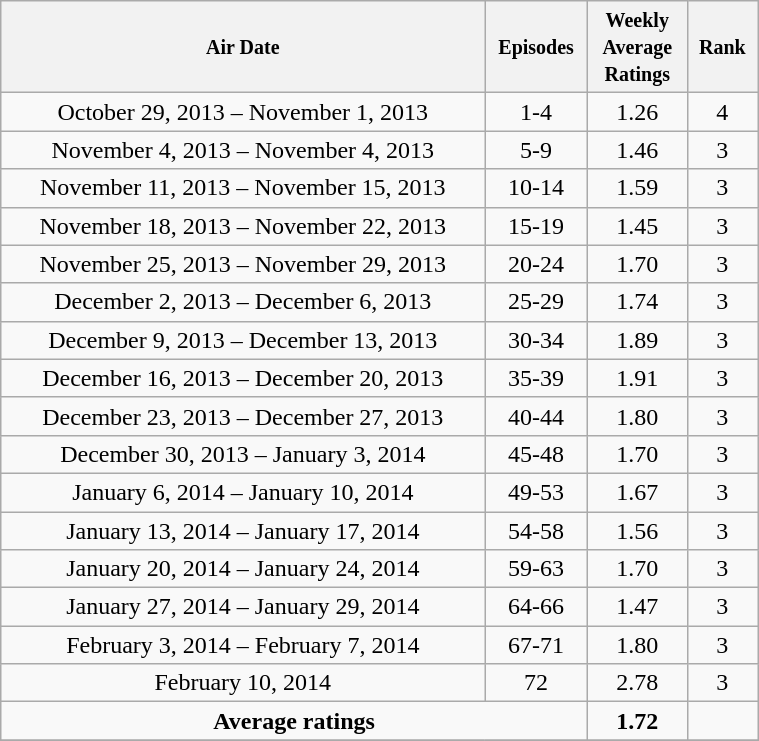<table class="wikitable" style="text-align:center;width:40%;">
<tr>
<th width="45%"><small>Air Date</small></th>
<th width="5%"><small>Episodes</small></th>
<th width="6%"><small>Weekly Average Ratings</small></th>
<th width="4%"><small>Rank</small></th>
</tr>
<tr>
<td>October 29, 2013 – November 1, 2013</td>
<td>1-4</td>
<td>1.26</td>
<td>4</td>
</tr>
<tr>
<td>November 4, 2013 – November 4, 2013</td>
<td>5-9</td>
<td>1.46</td>
<td>3</td>
</tr>
<tr>
<td>November 11, 2013 – November 15, 2013</td>
<td>10-14</td>
<td>1.59</td>
<td>3</td>
</tr>
<tr>
<td>November 18, 2013 – November 22, 2013</td>
<td>15-19</td>
<td>1.45</td>
<td>3</td>
</tr>
<tr>
<td>November 25, 2013 – November 29, 2013</td>
<td>20-24</td>
<td>1.70</td>
<td>3</td>
</tr>
<tr>
<td>December 2, 2013 – December 6, 2013</td>
<td>25-29</td>
<td>1.74</td>
<td>3</td>
</tr>
<tr>
<td>December 9, 2013 – December 13, 2013</td>
<td>30-34</td>
<td>1.89</td>
<td>3</td>
</tr>
<tr>
<td>December 16, 2013 – December 20, 2013</td>
<td>35-39</td>
<td>1.91</td>
<td>3</td>
</tr>
<tr>
<td>December 23, 2013 – December 27, 2013</td>
<td>40-44</td>
<td>1.80</td>
<td>3</td>
</tr>
<tr>
<td>December 30, 2013 – January 3, 2014</td>
<td>45-48</td>
<td>1.70</td>
<td>3</td>
</tr>
<tr>
<td>January 6, 2014 – January 10, 2014</td>
<td>49-53</td>
<td>1.67</td>
<td>3</td>
</tr>
<tr>
<td>January 13, 2014 – January 17, 2014</td>
<td>54-58</td>
<td>1.56</td>
<td>3</td>
</tr>
<tr>
<td>January 20, 2014 – January 24, 2014</td>
<td>59-63</td>
<td>1.70</td>
<td>3</td>
</tr>
<tr>
<td>January 27, 2014 – January 29, 2014</td>
<td>64-66</td>
<td>1.47</td>
<td>3</td>
</tr>
<tr>
<td>February 3, 2014 – February 7, 2014</td>
<td>67-71</td>
<td>1.80</td>
<td>3</td>
</tr>
<tr>
<td>February 10, 2014</td>
<td>72</td>
<td>2.78</td>
<td>3</td>
</tr>
<tr>
<td colspan=2><strong>Average ratings</strong></td>
<td><strong>1.72</strong></td>
<td></td>
</tr>
<tr>
</tr>
</table>
